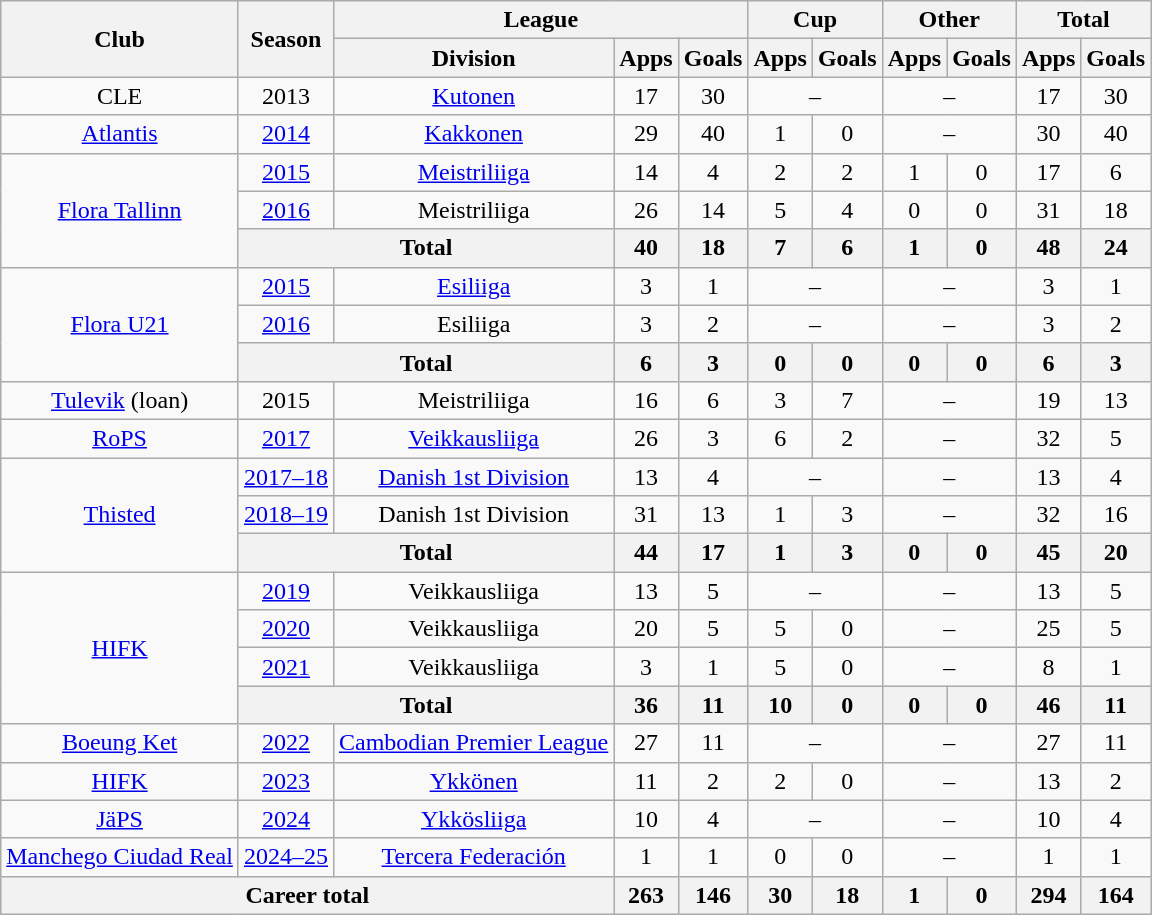<table class="wikitable" style="text-align:center">
<tr>
<th rowspan="2">Club</th>
<th rowspan="2">Season</th>
<th colspan="3">League</th>
<th colspan="2">Cup</th>
<th colspan="2">Other</th>
<th colspan="2">Total</th>
</tr>
<tr>
<th>Division</th>
<th>Apps</th>
<th>Goals</th>
<th>Apps</th>
<th>Goals</th>
<th>Apps</th>
<th>Goals</th>
<th>Apps</th>
<th>Goals</th>
</tr>
<tr>
<td>CLE</td>
<td>2013</td>
<td><a href='#'>Kutonen</a></td>
<td>17</td>
<td>30</td>
<td colspan=2>–</td>
<td colspan=2>–</td>
<td>17</td>
<td>30</td>
</tr>
<tr>
<td><a href='#'>Atlantis</a></td>
<td><a href='#'>2014</a></td>
<td><a href='#'>Kakkonen</a></td>
<td>29</td>
<td>40</td>
<td>1</td>
<td>0</td>
<td colspan=2>–</td>
<td>30</td>
<td>40</td>
</tr>
<tr>
<td rowspan=3><a href='#'>Flora Tallinn</a></td>
<td><a href='#'>2015</a></td>
<td><a href='#'>Meistriliiga</a></td>
<td>14</td>
<td>4</td>
<td>2</td>
<td>2</td>
<td>1</td>
<td>0</td>
<td>17</td>
<td>6</td>
</tr>
<tr>
<td><a href='#'>2016</a></td>
<td>Meistriliiga</td>
<td>26</td>
<td>14</td>
<td>5</td>
<td>4</td>
<td>0</td>
<td>0</td>
<td>31</td>
<td>18</td>
</tr>
<tr>
<th colspan=2>Total</th>
<th>40</th>
<th>18</th>
<th>7</th>
<th>6</th>
<th>1</th>
<th>0</th>
<th>48</th>
<th>24</th>
</tr>
<tr>
<td rowspan=3><a href='#'>Flora U21</a></td>
<td><a href='#'>2015</a></td>
<td><a href='#'>Esiliiga</a></td>
<td>3</td>
<td>1</td>
<td colspan=2>–</td>
<td colspan=2>–</td>
<td>3</td>
<td>1</td>
</tr>
<tr>
<td><a href='#'>2016</a></td>
<td>Esiliiga</td>
<td>3</td>
<td>2</td>
<td colspan=2>–</td>
<td colspan=2>–</td>
<td>3</td>
<td>2</td>
</tr>
<tr>
<th colspan=2>Total</th>
<th>6</th>
<th>3</th>
<th>0</th>
<th>0</th>
<th>0</th>
<th>0</th>
<th>6</th>
<th>3</th>
</tr>
<tr>
<td><a href='#'>Tulevik</a> (loan)</td>
<td>2015</td>
<td>Meistriliiga</td>
<td>16</td>
<td>6</td>
<td>3</td>
<td>7</td>
<td colspan=2>–</td>
<td>19</td>
<td>13</td>
</tr>
<tr>
<td><a href='#'>RoPS</a></td>
<td><a href='#'>2017</a></td>
<td><a href='#'>Veikkausliiga</a></td>
<td>26</td>
<td>3</td>
<td>6</td>
<td>2</td>
<td colspan=2>–</td>
<td>32</td>
<td>5</td>
</tr>
<tr>
<td rowspan=3><a href='#'>Thisted</a></td>
<td><a href='#'>2017–18</a></td>
<td><a href='#'>Danish 1st Division</a></td>
<td>13</td>
<td>4</td>
<td colspan=2>–</td>
<td colspan=2>–</td>
<td>13</td>
<td>4</td>
</tr>
<tr>
<td><a href='#'>2018–19</a></td>
<td>Danish 1st Division</td>
<td>31</td>
<td>13</td>
<td>1</td>
<td>3</td>
<td colspan=2>–</td>
<td>32</td>
<td>16</td>
</tr>
<tr>
<th colspan=2>Total</th>
<th>44</th>
<th>17</th>
<th>1</th>
<th>3</th>
<th>0</th>
<th>0</th>
<th>45</th>
<th>20</th>
</tr>
<tr>
<td rowspan=4><a href='#'>HIFK</a></td>
<td><a href='#'>2019</a></td>
<td>Veikkausliiga</td>
<td>13</td>
<td>5</td>
<td colspan=2>–</td>
<td colspan=2>–</td>
<td>13</td>
<td>5</td>
</tr>
<tr>
<td><a href='#'>2020</a></td>
<td>Veikkausliiga</td>
<td>20</td>
<td>5</td>
<td>5</td>
<td>0</td>
<td colspan=2>–</td>
<td>25</td>
<td>5</td>
</tr>
<tr>
<td><a href='#'>2021</a></td>
<td>Veikkausliiga</td>
<td>3</td>
<td>1</td>
<td>5</td>
<td>0</td>
<td colspan=2>–</td>
<td>8</td>
<td>1</td>
</tr>
<tr>
<th colspan=2>Total</th>
<th>36</th>
<th>11</th>
<th>10</th>
<th>0</th>
<th>0</th>
<th>0</th>
<th>46</th>
<th>11</th>
</tr>
<tr>
<td><a href='#'>Boeung Ket</a></td>
<td><a href='#'>2022</a></td>
<td><a href='#'>Cambodian Premier League</a></td>
<td>27</td>
<td>11</td>
<td colspan=2>–</td>
<td colspan=2>–</td>
<td>27</td>
<td>11</td>
</tr>
<tr>
<td><a href='#'>HIFK</a></td>
<td><a href='#'>2023</a></td>
<td><a href='#'>Ykkönen</a></td>
<td>11</td>
<td>2</td>
<td>2</td>
<td>0</td>
<td colspan=2>–</td>
<td>13</td>
<td>2</td>
</tr>
<tr>
<td><a href='#'>JäPS</a></td>
<td><a href='#'>2024</a></td>
<td><a href='#'>Ykkösliiga</a></td>
<td>10</td>
<td>4</td>
<td colspan=2>–</td>
<td colspan=2>–</td>
<td>10</td>
<td>4</td>
</tr>
<tr>
<td><a href='#'>Manchego Ciudad Real</a></td>
<td><a href='#'>2024–25</a></td>
<td><a href='#'>Tercera Federación</a></td>
<td>1</td>
<td>1</td>
<td>0</td>
<td>0</td>
<td colspan=2>–</td>
<td>1</td>
<td>1</td>
</tr>
<tr>
<th colspan="3">Career total</th>
<th>263</th>
<th>146</th>
<th>30</th>
<th>18</th>
<th>1</th>
<th>0</th>
<th>294</th>
<th>164</th>
</tr>
</table>
